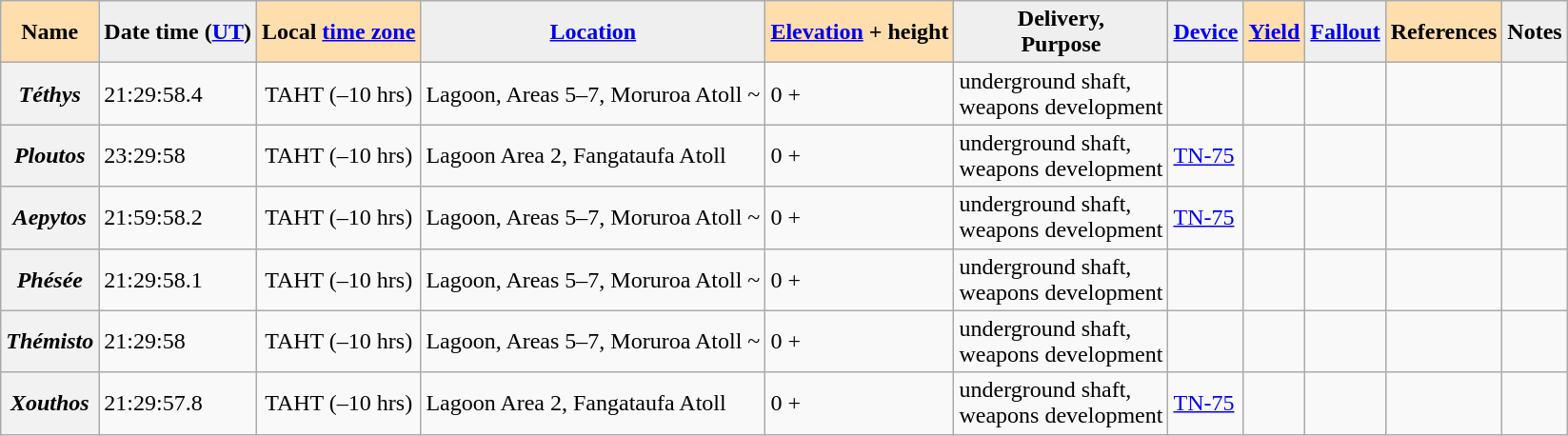<table class="wikitable sortable">
<tr>
<th style="background:#ffdead;">Name </th>
<th style="background:#efefef;">Date time (<a href='#'>UT</a>)</th>
<th style="background:#ffdead;">Local <a href='#'>time zone</a></th>
<th style="background:#efefef;"><a href='#'>Location</a></th>
<th style="background:#ffdead;"><a href='#'>Elevation</a> + height </th>
<th style="background:#efefef;">Delivery, <br>Purpose </th>
<th style="background:#efefef;"><a href='#'>Device</a></th>
<th style="background:#ffdead;"><a href='#'>Yield</a></th>
<th style="background:#efefef;" class="unsortable"><a href='#'>Fallout</a></th>
<th style="background:#ffdead;" class="unsortable">References</th>
<th style="background:#efefef;" class="unsortable">Notes</th>
</tr>
<tr>
<th><em>Téthys</em></th>
<td> 21:29:58.4</td>
<td style="text-align:center;">TAHT (–10 hrs)<br></td>
<td>Lagoon, Areas 5–7, Moruroa Atoll ~ </td>
<td>0 +</td>
<td>underground shaft,<br>weapons development</td>
<td></td>
<td style="text-align:center;"></td>
<td></td>
<td></td>
<td></td>
</tr>
<tr>
<th><em>Ploutos</em></th>
<td> 23:29:58</td>
<td style="text-align:center;">TAHT (–10 hrs)<br></td>
<td>Lagoon Area 2, Fangataufa Atoll </td>
<td>0 +</td>
<td>underground shaft,<br>weapons development</td>
<td><a href='#'>TN-75</a></td>
<td style="text-align:center;"></td>
<td></td>
<td></td>
<td></td>
</tr>
<tr>
<th><em>Aepytos</em></th>
<td> 21:59:58.2</td>
<td style="text-align:center;">TAHT (–10 hrs)<br></td>
<td>Lagoon, Areas 5–7, Moruroa Atoll ~ </td>
<td>0 +</td>
<td>underground shaft,<br>weapons development</td>
<td><a href='#'>TN-75</a></td>
<td style="text-align:center;"></td>
<td></td>
<td></td>
<td></td>
</tr>
<tr>
<th><em>Phésée</em></th>
<td> 21:29:58.1</td>
<td style="text-align:center;">TAHT (–10 hrs)<br></td>
<td>Lagoon, Areas 5–7, Moruroa Atoll ~ </td>
<td>0 +</td>
<td>underground shaft,<br>weapons development</td>
<td></td>
<td style="text-align:center;"></td>
<td></td>
<td></td>
<td></td>
</tr>
<tr>
<th><em>Thémisto</em></th>
<td> 21:29:58</td>
<td style="text-align:center;">TAHT (–10 hrs)<br></td>
<td>Lagoon, Areas 5–7, Moruroa Atoll ~ </td>
<td>0 +</td>
<td>underground shaft,<br>weapons development</td>
<td></td>
<td style="text-align:center;"></td>
<td></td>
<td></td>
<td></td>
</tr>
<tr>
<th><em>Xouthos</em></th>
<td> 21:29:57.8</td>
<td style="text-align:center;">TAHT (–10 hrs)<br></td>
<td>Lagoon Area 2, Fangataufa Atoll </td>
<td>0 +</td>
<td>underground shaft,<br>weapons development</td>
<td><a href='#'>TN-75</a></td>
<td style="text-align:center;"></td>
<td></td>
<td></td>
<td></td>
</tr>
</table>
